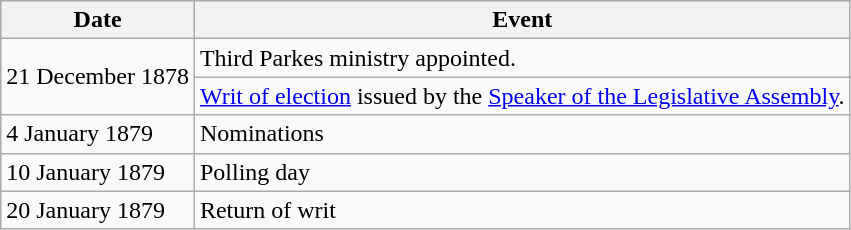<table class="wikitable">
<tr>
<th>Date</th>
<th>Event</th>
</tr>
<tr>
<td rowspan="2">21 December 1878</td>
<td>Third Parkes ministry appointed.</td>
</tr>
<tr>
<td><a href='#'>Writ of election</a> issued by the <a href='#'>Speaker of the Legislative Assembly</a>.</td>
</tr>
<tr>
<td>4 January 1879</td>
<td>Nominations</td>
</tr>
<tr>
<td>10 January 1879</td>
<td>Polling day</td>
</tr>
<tr>
<td>20 January 1879</td>
<td>Return of writ</td>
</tr>
</table>
